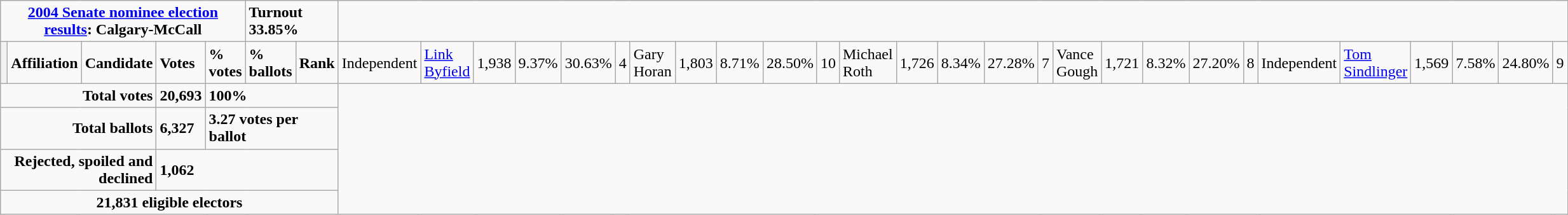<table class="wikitable">
<tr>
<td colspan="5" align=center><strong><a href='#'>2004 Senate nominee election results</a>: Calgary-McCall</strong></td>
<td colspan="2"><strong>Turnout 33.85%</strong></td>
</tr>
<tr>
<th style="width: 10px;"></th>
<td><strong>Affiliation</strong></td>
<td><strong>Candidate</strong></td>
<td><strong>Votes</strong></td>
<td><strong>% votes</strong></td>
<td><strong>% ballots</strong></td>
<td><strong>Rank</strong><br>




</td>
<td>Independent</td>
<td><a href='#'>Link Byfield</a></td>
<td>1,938</td>
<td>9.37%</td>
<td>30.63%</td>
<td>4<br></td>
<td>Gary Horan</td>
<td>1,803</td>
<td>8.71%</td>
<td>28.50%</td>
<td>10<br></td>
<td>Michael Roth</td>
<td>1,726</td>
<td>8.34%</td>
<td>27.28%</td>
<td>7<br></td>
<td>Vance Gough</td>
<td>1,721</td>
<td>8.32%</td>
<td>27.20%</td>
<td>8<br></td>
<td>Independent</td>
<td><a href='#'>Tom Sindlinger</a></td>
<td>1,569</td>
<td>7.58%</td>
<td>24.80%</td>
<td>9</td>
</tr>
<tr>
<td colspan="3" align="right"><strong>Total votes</strong></td>
<td><strong>20,693</strong></td>
<td colspan="3"><strong>100%</strong></td>
</tr>
<tr>
<td colspan="3" align="right"><strong>Total ballots</strong></td>
<td><strong>6,327</strong></td>
<td colspan="3"><strong>3.27 votes per ballot</strong></td>
</tr>
<tr>
<td colspan="3" align="right"><strong>Rejected, spoiled and declined</strong></td>
<td colspan="4"><strong>1,062</strong></td>
</tr>
<tr>
<td align=center colspan=7><strong>21,831 eligible electors</strong></td>
</tr>
</table>
